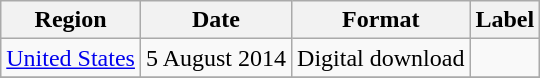<table class=wikitable>
<tr>
<th>Region</th>
<th>Date</th>
<th>Format</th>
<th>Label</th>
</tr>
<tr>
<td><a href='#'>United States</a></td>
<td>5 August 2014</td>
<td>Digital download</td>
<td></td>
</tr>
<tr>
</tr>
</table>
